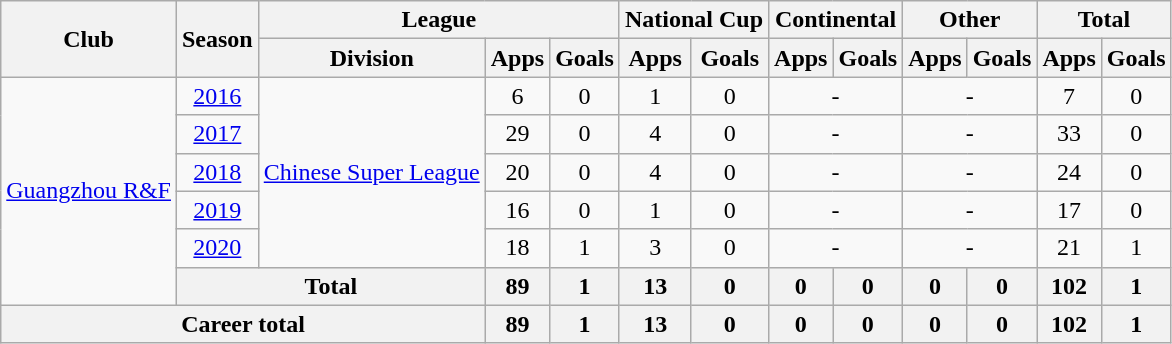<table class="wikitable" style="text-align: center">
<tr>
<th rowspan="2">Club</th>
<th rowspan="2">Season</th>
<th colspan="3">League</th>
<th colspan="2">National Cup</th>
<th colspan="2">Continental</th>
<th colspan="2">Other</th>
<th colspan="2">Total</th>
</tr>
<tr>
<th>Division</th>
<th>Apps</th>
<th>Goals</th>
<th>Apps</th>
<th>Goals</th>
<th>Apps</th>
<th>Goals</th>
<th>Apps</th>
<th>Goals</th>
<th>Apps</th>
<th>Goals</th>
</tr>
<tr>
<td rowspan="6"><a href='#'>Guangzhou R&F</a></td>
<td><a href='#'>2016</a></td>
<td rowspan="5"><a href='#'>Chinese Super League</a></td>
<td>6</td>
<td>0</td>
<td>1</td>
<td>0</td>
<td colspan="2">-</td>
<td colspan="2">-</td>
<td>7</td>
<td>0</td>
</tr>
<tr>
<td><a href='#'>2017</a></td>
<td>29</td>
<td>0</td>
<td>4</td>
<td>0</td>
<td colspan="2">-</td>
<td colspan="2">-</td>
<td>33</td>
<td>0</td>
</tr>
<tr>
<td><a href='#'>2018</a></td>
<td>20</td>
<td>0</td>
<td>4</td>
<td>0</td>
<td colspan="2">-</td>
<td colspan="2">-</td>
<td>24</td>
<td>0</td>
</tr>
<tr>
<td><a href='#'>2019</a></td>
<td>16</td>
<td>0</td>
<td>1</td>
<td>0</td>
<td colspan="2">-</td>
<td colspan="2">-</td>
<td>17</td>
<td>0</td>
</tr>
<tr>
<td><a href='#'>2020</a></td>
<td>18</td>
<td>1</td>
<td>3</td>
<td>0</td>
<td colspan="2">-</td>
<td colspan="2">-</td>
<td>21</td>
<td>1</td>
</tr>
<tr>
<th colspan="2"><strong>Total</strong></th>
<th>89</th>
<th>1</th>
<th>13</th>
<th>0</th>
<th>0</th>
<th>0</th>
<th>0</th>
<th>0</th>
<th>102</th>
<th>1</th>
</tr>
<tr>
<th colspan=3>Career total</th>
<th>89</th>
<th>1</th>
<th>13</th>
<th>0</th>
<th>0</th>
<th>0</th>
<th>0</th>
<th>0</th>
<th>102</th>
<th>1</th>
</tr>
</table>
